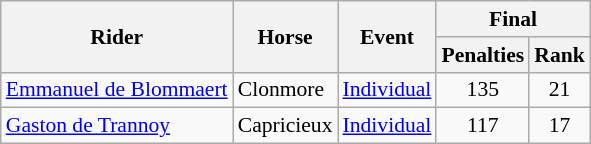<table class=wikitable style="font-size:90%">
<tr>
<th rowspan="2">Rider</th>
<th rowspan="2">Horse</th>
<th rowspan="2">Event</th>
<th colspan="2">Final</th>
</tr>
<tr>
<th>Penalties</th>
<th>Rank</th>
</tr>
<tr>
<td><a href='#'>Emmanuel de Blommaert</a></td>
<td>Clonmore</td>
<td><a href='#'>Individual</a></td>
<td align=center>135</td>
<td align=center>21</td>
</tr>
<tr>
<td><a href='#'>Gaston de Trannoy</a></td>
<td>Capricieux</td>
<td><a href='#'>Individual</a></td>
<td align=center>117</td>
<td align=center>17</td>
</tr>
</table>
